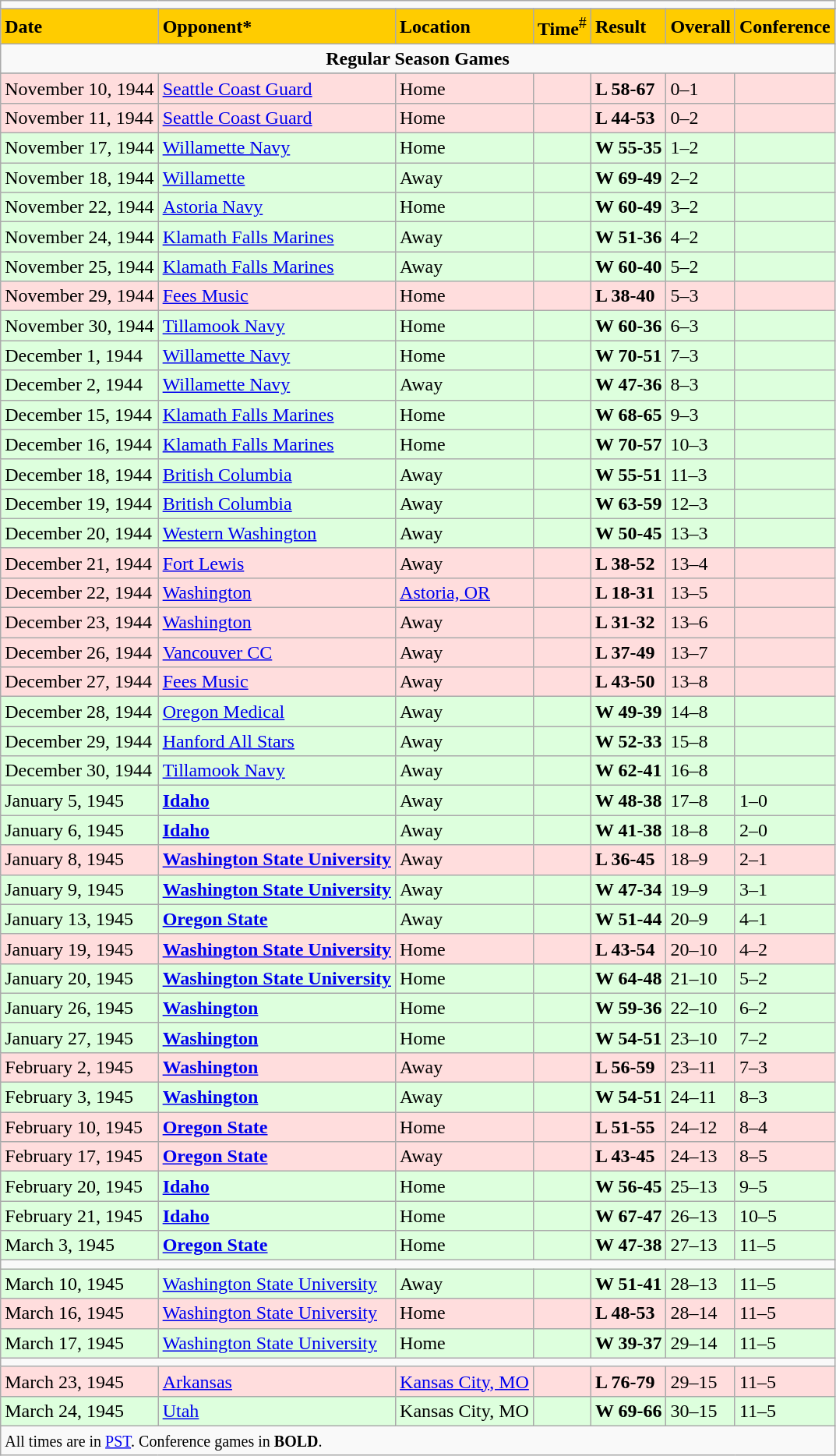<table class="wikitable">
<tr>
<td colspan="8"></td>
</tr>
<tr>
</tr>
<tr>
<td BGCOLOR="#FFCC00"><span><strong>Date</strong></span></td>
<td BGCOLOR="#FFCC00"><span><strong>Opponent*</strong></span></td>
<td BGCOLOR="#FFCC00"><span><strong>Location</strong></span></td>
<td BGCOLOR="#FFCC00"><span><strong>Time</strong><sup>#</sup></span></td>
<td BGCOLOR="#FFCC00"><span><strong>Result</strong></span></td>
<td BGCOLOR="#FFCC00"><span><strong>Overall</strong></span></td>
<td BGCOLOR="#FFCC00"><span><strong>Conference</strong></span></td>
</tr>
<tr>
<td colspan="8" align="center"><strong>Regular Season Games</strong></td>
</tr>
<tr>
</tr>
<tr style="background:#ffdddd; ">
<td>November 10, 1944</td>
<td><a href='#'>Seattle Coast Guard</a></td>
<td>Home</td>
<td></td>
<td><strong> L 58-67</strong></td>
<td>0–1</td>
<td></td>
</tr>
<tr style="background:#ffdddd; ">
<td>November 11, 1944</td>
<td><a href='#'>Seattle Coast Guard</a></td>
<td>Home</td>
<td></td>
<td><strong> L 44-53</strong></td>
<td>0–2</td>
<td></td>
</tr>
<tr style="background:#ddffdd; ">
<td>November 17, 1944</td>
<td><a href='#'>Willamette Navy</a></td>
<td>Home</td>
<td></td>
<td><strong> W 55-35</strong></td>
<td>1–2</td>
<td></td>
</tr>
<tr style="background:#ddffdd; ">
<td>November 18, 1944</td>
<td><a href='#'>Willamette</a></td>
<td>Away</td>
<td></td>
<td><strong> W 69-49</strong></td>
<td>2–2</td>
<td></td>
</tr>
<tr style="background:#ddffdd; ">
<td>November 22, 1944</td>
<td><a href='#'>Astoria Navy</a></td>
<td>Home</td>
<td></td>
<td><strong> W 60-49</strong></td>
<td>3–2</td>
<td></td>
</tr>
<tr style="background:#ddffdd; ">
<td>November 24, 1944</td>
<td><a href='#'>Klamath Falls Marines</a></td>
<td>Away</td>
<td></td>
<td><strong> W 51-36</strong></td>
<td>4–2</td>
<td></td>
</tr>
<tr style="background:#ddffdd; ">
<td>November 25, 1944</td>
<td><a href='#'>Klamath Falls Marines</a></td>
<td>Away</td>
<td></td>
<td><strong> W 60-40</strong></td>
<td>5–2</td>
<td></td>
</tr>
<tr style="background:#ffdddd; ">
<td>November 29, 1944</td>
<td><a href='#'>Fees Music</a></td>
<td>Home</td>
<td></td>
<td><strong> L 38-40</strong></td>
<td>5–3</td>
<td></td>
</tr>
<tr style="background:#ddffdd; ">
<td>November 30, 1944</td>
<td><a href='#'>Tillamook Navy</a></td>
<td>Home</td>
<td></td>
<td><strong> W 60-36</strong></td>
<td>6–3</td>
<td></td>
</tr>
<tr style="background:#ddffdd; ">
<td>December 1, 1944</td>
<td><a href='#'>Willamette Navy</a></td>
<td>Home</td>
<td></td>
<td><strong> W 70-51</strong></td>
<td>7–3</td>
<td></td>
</tr>
<tr style="background:#ddffdd; ">
<td>December 2, 1944</td>
<td><a href='#'>Willamette Navy</a></td>
<td>Away</td>
<td></td>
<td><strong> W 47-36</strong></td>
<td>8–3</td>
<td></td>
</tr>
<tr style="background:#ddffdd; ">
<td>December 15, 1944</td>
<td><a href='#'>Klamath Falls Marines</a></td>
<td>Home</td>
<td></td>
<td><strong> W 68-65</strong></td>
<td>9–3</td>
<td></td>
</tr>
<tr style="background:#ddffdd; ">
<td>December 16, 1944</td>
<td><a href='#'>Klamath Falls Marines</a></td>
<td>Home</td>
<td></td>
<td><strong> W 70-57</strong></td>
<td>10–3</td>
<td></td>
</tr>
<tr style="background:#ddffdd; ">
<td>December 18, 1944</td>
<td><a href='#'>British Columbia</a></td>
<td>Away</td>
<td></td>
<td><strong> W 55-51</strong></td>
<td>11–3</td>
<td></td>
</tr>
<tr style="background:#ddffdd; ">
<td>December 19, 1944</td>
<td><a href='#'>British Columbia</a></td>
<td>Away</td>
<td></td>
<td><strong> W 63-59</strong></td>
<td>12–3</td>
<td></td>
</tr>
<tr style="background:#ddffdd; ">
<td>December 20, 1944</td>
<td><a href='#'>Western Washington</a></td>
<td>Away</td>
<td></td>
<td><strong> W 50-45</strong></td>
<td>13–3</td>
<td></td>
</tr>
<tr style="background:#ffdddd; ">
<td>December 21, 1944</td>
<td><a href='#'>Fort Lewis</a></td>
<td>Away</td>
<td></td>
<td><strong> L 38-52</strong></td>
<td>13–4</td>
<td></td>
</tr>
<tr style="background:#ffdddd; ">
<td>December 22, 1944</td>
<td><a href='#'>Washington</a></td>
<td><a href='#'>Astoria, OR</a></td>
<td></td>
<td><strong> L 18-31</strong></td>
<td>13–5</td>
<td></td>
</tr>
<tr style="background:#ffdddd; ">
<td>December 23, 1944</td>
<td><a href='#'>Washington</a></td>
<td>Away</td>
<td></td>
<td><strong> L 31-32</strong></td>
<td>13–6</td>
<td></td>
</tr>
<tr style="background:#ffdddd; ">
<td>December 26, 1944</td>
<td><a href='#'>Vancouver CC</a></td>
<td>Away</td>
<td></td>
<td><strong> L 37-49</strong></td>
<td>13–7</td>
<td></td>
</tr>
<tr style="background:#ffdddd; ">
<td>December 27, 1944</td>
<td><a href='#'>Fees Music</a></td>
<td>Away</td>
<td></td>
<td><strong> L 43-50</strong></td>
<td>13–8</td>
<td></td>
</tr>
<tr style="background:#ddffdd; ">
<td>December 28, 1944</td>
<td><a href='#'>Oregon Medical</a></td>
<td>Away</td>
<td></td>
<td><strong> W 49-39</strong></td>
<td>14–8</td>
<td></td>
</tr>
<tr style="background:#ddffdd; ">
<td>December 29, 1944</td>
<td><a href='#'>Hanford All Stars</a></td>
<td>Away</td>
<td></td>
<td><strong> W 52-33</strong></td>
<td>15–8</td>
<td></td>
</tr>
<tr style="background:#ddffdd; ">
<td>December 30, 1944</td>
<td><a href='#'>Tillamook Navy</a></td>
<td>Away</td>
<td></td>
<td><strong> W 62-41</strong></td>
<td>16–8</td>
<td></td>
</tr>
<tr style="background:#ddffdd; ">
<td>January 5, 1945</td>
<td><strong><a href='#'>Idaho</a></strong></td>
<td>Away</td>
<td></td>
<td><strong> W 48-38</strong></td>
<td>17–8</td>
<td>1–0</td>
</tr>
<tr style="background:#ddffdd; ">
<td>January 6, 1945</td>
<td><strong><a href='#'>Idaho</a></strong></td>
<td>Away</td>
<td></td>
<td><strong> W 41-38</strong></td>
<td>18–8</td>
<td>2–0</td>
</tr>
<tr style="background:#ffdddd; ">
<td>January 8, 1945</td>
<td><strong><a href='#'>Washington State University</a></strong></td>
<td>Away</td>
<td></td>
<td><strong> L 36-45</strong></td>
<td>18–9</td>
<td>2–1</td>
</tr>
<tr style="background:#ddffdd; ">
<td>January 9, 1945</td>
<td><strong><a href='#'>Washington State University</a></strong></td>
<td>Away</td>
<td></td>
<td><strong> W 47-34</strong></td>
<td>19–9</td>
<td>3–1</td>
</tr>
<tr style="background:#ddffdd; ">
<td>January 13, 1945</td>
<td><strong><a href='#'>Oregon State</a></strong></td>
<td>Away</td>
<td></td>
<td><strong> W 51-44</strong></td>
<td>20–9</td>
<td>4–1</td>
</tr>
<tr style="background:#ffdddd; ">
<td>January 19, 1945</td>
<td><strong><a href='#'>Washington State University</a></strong></td>
<td>Home</td>
<td></td>
<td><strong> L 43-54</strong></td>
<td>20–10</td>
<td>4–2</td>
</tr>
<tr style="background:#ddffdd; ">
<td>January 20, 1945</td>
<td><strong><a href='#'>Washington State University</a></strong></td>
<td>Home</td>
<td></td>
<td><strong> W 64-48</strong></td>
<td>21–10</td>
<td>5–2</td>
</tr>
<tr style="background:#ddffdd; ">
<td>January 26, 1945</td>
<td><strong><a href='#'>Washington</a></strong></td>
<td>Home</td>
<td></td>
<td><strong> W 59-36</strong></td>
<td>22–10</td>
<td>6–2</td>
</tr>
<tr style="background:#ddffdd; ">
<td>January 27, 1945</td>
<td><strong><a href='#'>Washington</a></strong></td>
<td>Home</td>
<td></td>
<td><strong> W 54-51</strong></td>
<td>23–10</td>
<td>7–2</td>
</tr>
<tr style="background:#ffdddd; ">
<td>February 2, 1945</td>
<td><strong><a href='#'>Washington</a></strong></td>
<td>Away</td>
<td></td>
<td><strong> L 56-59</strong></td>
<td>23–11</td>
<td>7–3</td>
</tr>
<tr style="background:#ddffdd; ">
<td>February 3, 1945</td>
<td><strong><a href='#'>Washington</a></strong></td>
<td>Away</td>
<td></td>
<td><strong> W 54-51</strong></td>
<td>24–11</td>
<td>8–3</td>
</tr>
<tr style="background:#ffdddd; ">
<td>February 10, 1945</td>
<td><strong><a href='#'>Oregon State</a></strong></td>
<td>Home</td>
<td></td>
<td><strong> L 51-55</strong></td>
<td>24–12</td>
<td>8–4</td>
</tr>
<tr style="background:#ffdddd; ">
<td>February 17, 1945</td>
<td><strong><a href='#'>Oregon State</a></strong></td>
<td>Away</td>
<td></td>
<td><strong> L 43-45</strong></td>
<td>24–13</td>
<td>8–5</td>
</tr>
<tr style="background:#ddffdd; ">
<td>February 20, 1945</td>
<td><strong><a href='#'>Idaho</a></strong></td>
<td>Home</td>
<td></td>
<td><strong> W 56-45</strong></td>
<td>25–13</td>
<td>9–5</td>
</tr>
<tr style="background:#ddffdd; ">
<td>February 21, 1945</td>
<td><strong><a href='#'>Idaho</a></strong></td>
<td>Home</td>
<td></td>
<td><strong> W 67-47</strong></td>
<td>26–13</td>
<td>10–5</td>
</tr>
<tr style="background:#ddffdd; ">
<td>March 3, 1945</td>
<td><strong><a href='#'>Oregon State</a></strong></td>
<td>Home</td>
<td></td>
<td><strong> W 47-38</strong></td>
<td>27–13</td>
<td>11–5</td>
</tr>
<tr>
<td colspan="8"></td>
</tr>
<tr style="background:#ddffdd; ">
<td>March 10, 1945</td>
<td><a href='#'>Washington State University</a></td>
<td>Away</td>
<td></td>
<td><strong> W 51-41</strong></td>
<td>28–13</td>
<td>11–5</td>
</tr>
<tr style="background:#ffdddd; ">
<td>March 16, 1945</td>
<td><a href='#'>Washington State University</a></td>
<td>Home</td>
<td></td>
<td><strong> L 48-53</strong></td>
<td>28–14</td>
<td>11–5</td>
</tr>
<tr style="background:#ddffdd; ">
<td>March 17, 1945</td>
<td><a href='#'>Washington State University</a></td>
<td>Home</td>
<td></td>
<td><strong> W 39-37</strong></td>
<td>29–14</td>
<td>11–5</td>
</tr>
<tr>
<td colspan="8"></td>
</tr>
<tr style="background:#ffdddd; ">
<td>March 23, 1945</td>
<td><a href='#'>Arkansas</a></td>
<td><a href='#'>Kansas City, MO</a></td>
<td></td>
<td><strong> L 76-79</strong></td>
<td>29–15</td>
<td>11–5</td>
</tr>
<tr style="background:#ddffdd; ">
<td>March 24, 1945</td>
<td><a href='#'>Utah</a></td>
<td>Kansas City, MO</td>
<td></td>
<td><strong> W 69-66</strong></td>
<td>30–15</td>
<td>11–5</td>
</tr>
<tr>
<td colspan="8"><small>All times are in <a href='#'>PST</a>. Conference games in <strong>BOLD</strong>.</small></td>
</tr>
</table>
